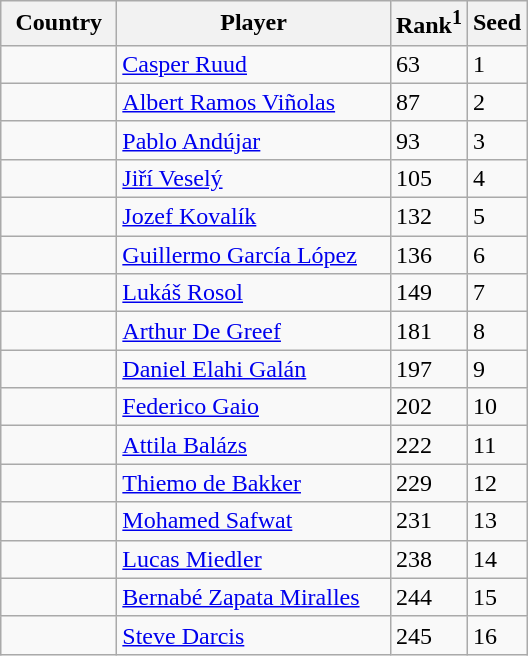<table class="sortable wikitable">
<tr>
<th width="70">Country</th>
<th width="175">Player</th>
<th>Rank<sup>1</sup></th>
<th>Seed</th>
</tr>
<tr>
<td></td>
<td><a href='#'>Casper Ruud</a></td>
<td>63</td>
<td>1</td>
</tr>
<tr>
<td></td>
<td><a href='#'>Albert Ramos Viñolas</a></td>
<td>87</td>
<td>2</td>
</tr>
<tr>
<td></td>
<td><a href='#'>Pablo Andújar</a></td>
<td>93</td>
<td>3</td>
</tr>
<tr>
<td></td>
<td><a href='#'>Jiří Veselý</a></td>
<td>105</td>
<td>4</td>
</tr>
<tr>
<td></td>
<td><a href='#'>Jozef Kovalík</a></td>
<td>132</td>
<td>5</td>
</tr>
<tr>
<td></td>
<td><a href='#'>Guillermo García López</a></td>
<td>136</td>
<td>6</td>
</tr>
<tr>
<td></td>
<td><a href='#'>Lukáš Rosol</a></td>
<td>149</td>
<td>7</td>
</tr>
<tr>
<td></td>
<td><a href='#'>Arthur De Greef</a></td>
<td>181</td>
<td>8</td>
</tr>
<tr>
<td></td>
<td><a href='#'>Daniel Elahi Galán</a></td>
<td>197</td>
<td>9</td>
</tr>
<tr>
<td></td>
<td><a href='#'>Federico Gaio</a></td>
<td>202</td>
<td>10</td>
</tr>
<tr>
<td></td>
<td><a href='#'>Attila Balázs</a></td>
<td>222</td>
<td>11</td>
</tr>
<tr>
<td></td>
<td><a href='#'>Thiemo de Bakker</a></td>
<td>229</td>
<td>12</td>
</tr>
<tr>
<td></td>
<td><a href='#'>Mohamed Safwat</a></td>
<td>231</td>
<td>13</td>
</tr>
<tr>
<td></td>
<td><a href='#'>Lucas Miedler</a></td>
<td>238</td>
<td>14</td>
</tr>
<tr>
<td></td>
<td><a href='#'>Bernabé Zapata Miralles</a></td>
<td>244</td>
<td>15</td>
</tr>
<tr>
<td></td>
<td><a href='#'>Steve Darcis</a></td>
<td>245</td>
<td>16</td>
</tr>
</table>
